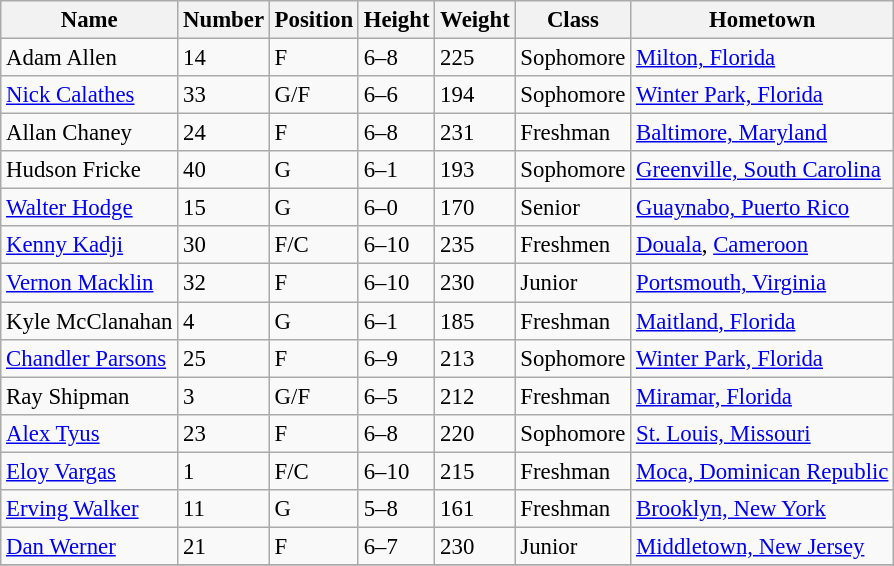<table class="wikitable" style="font-size: 95%;">
<tr>
<th>Name</th>
<th>Number</th>
<th>Position</th>
<th>Height</th>
<th>Weight</th>
<th>Class</th>
<th>Hometown</th>
</tr>
<tr>
<td>Adam Allen</td>
<td>14</td>
<td>F</td>
<td>6–8</td>
<td>225</td>
<td>Sophomore</td>
<td><a href='#'>Milton, Florida</a></td>
</tr>
<tr>
<td><a href='#'>Nick Calathes</a></td>
<td>33</td>
<td>G/F</td>
<td>6–6</td>
<td>194</td>
<td>Sophomore</td>
<td><a href='#'>Winter Park, Florida</a></td>
</tr>
<tr>
<td>Allan Chaney</td>
<td>24</td>
<td>F</td>
<td>6–8</td>
<td>231</td>
<td>Freshman</td>
<td><a href='#'>Baltimore, Maryland</a></td>
</tr>
<tr>
<td>Hudson Fricke</td>
<td>40</td>
<td>G</td>
<td>6–1</td>
<td>193</td>
<td>Sophomore</td>
<td><a href='#'>Greenville, South Carolina</a></td>
</tr>
<tr>
<td><a href='#'>Walter Hodge</a></td>
<td>15</td>
<td>G</td>
<td>6–0</td>
<td>170</td>
<td>Senior</td>
<td><a href='#'>Guaynabo, Puerto Rico</a></td>
</tr>
<tr>
<td><a href='#'>Kenny Kadji</a></td>
<td>30</td>
<td>F/C</td>
<td>6–10</td>
<td>235</td>
<td>Freshmen</td>
<td><a href='#'>Douala</a>, <a href='#'>Cameroon</a></td>
</tr>
<tr>
<td><a href='#'>Vernon Macklin</a></td>
<td>32</td>
<td>F</td>
<td>6–10</td>
<td>230</td>
<td>Junior</td>
<td><a href='#'>Portsmouth, Virginia</a></td>
</tr>
<tr>
<td>Kyle McClanahan</td>
<td>4</td>
<td>G</td>
<td>6–1</td>
<td>185</td>
<td>Freshman</td>
<td><a href='#'>Maitland, Florida</a></td>
</tr>
<tr>
<td><a href='#'>Chandler Parsons</a></td>
<td>25</td>
<td>F</td>
<td>6–9</td>
<td>213</td>
<td>Sophomore</td>
<td><a href='#'>Winter Park, Florida</a></td>
</tr>
<tr>
<td>Ray Shipman</td>
<td>3</td>
<td>G/F</td>
<td>6–5</td>
<td>212</td>
<td>Freshman</td>
<td><a href='#'>Miramar, Florida</a></td>
</tr>
<tr>
<td><a href='#'>Alex Tyus</a></td>
<td>23</td>
<td>F</td>
<td>6–8</td>
<td>220</td>
<td>Sophomore</td>
<td><a href='#'>St. Louis, Missouri</a></td>
</tr>
<tr>
<td><a href='#'>Eloy Vargas</a></td>
<td>1</td>
<td>F/C</td>
<td>6–10</td>
<td>215</td>
<td>Freshman</td>
<td><a href='#'>Moca, Dominican Republic</a></td>
</tr>
<tr>
<td><a href='#'>Erving Walker</a></td>
<td>11</td>
<td>G</td>
<td>5–8</td>
<td>161</td>
<td>Freshman</td>
<td><a href='#'>Brooklyn, New York</a></td>
</tr>
<tr>
<td><a href='#'>Dan Werner</a></td>
<td>21</td>
<td>F</td>
<td>6–7</td>
<td>230</td>
<td>Junior</td>
<td><a href='#'>Middletown, New Jersey</a></td>
</tr>
<tr>
</tr>
</table>
